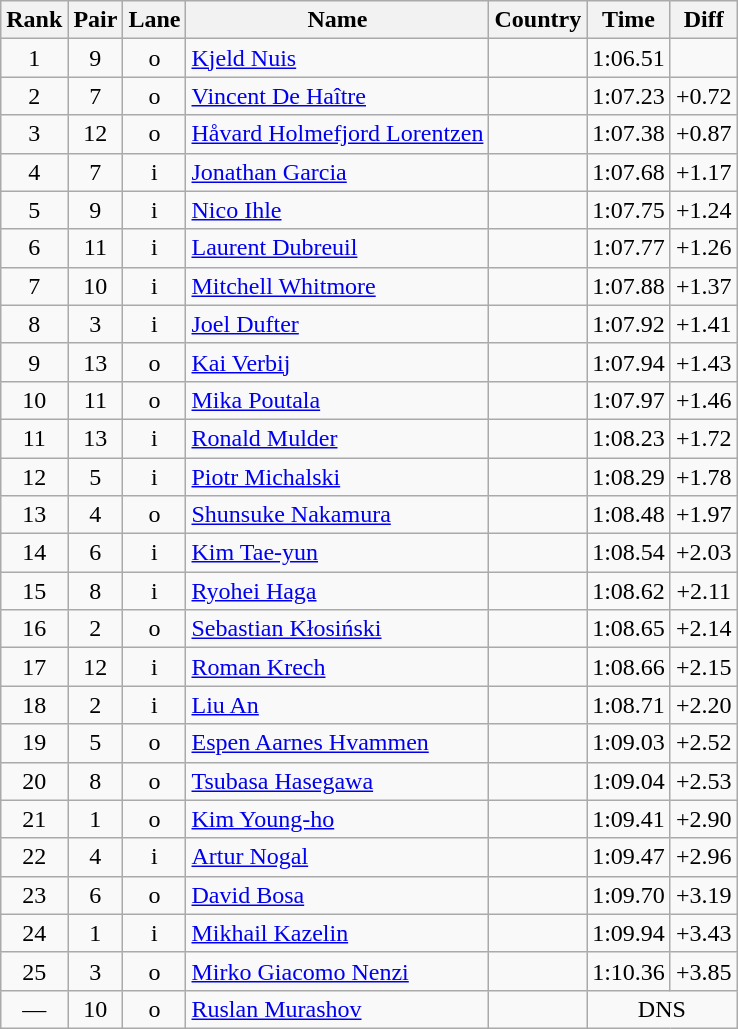<table class="wikitable sortable" style="text-align:center">
<tr>
<th>Rank</th>
<th>Pair</th>
<th>Lane</th>
<th>Name</th>
<th>Country</th>
<th>Time</th>
<th>Diff</th>
</tr>
<tr>
<td>1</td>
<td>9</td>
<td>o</td>
<td align=left><a href='#'>Kjeld Nuis</a></td>
<td align=left></td>
<td>1:06.51</td>
<td></td>
</tr>
<tr>
<td>2</td>
<td>7</td>
<td>o</td>
<td align=left><a href='#'>Vincent De Haître</a></td>
<td align=left></td>
<td>1:07.23</td>
<td>+0.72</td>
</tr>
<tr>
<td>3</td>
<td>12</td>
<td>o</td>
<td align=left><a href='#'>Håvard Holmefjord Lorentzen</a></td>
<td align=left></td>
<td>1:07.38</td>
<td>+0.87</td>
</tr>
<tr>
<td>4</td>
<td>7</td>
<td>i</td>
<td align=left><a href='#'>Jonathan Garcia</a></td>
<td align=left></td>
<td>1:07.68</td>
<td>+1.17</td>
</tr>
<tr>
<td>5</td>
<td>9</td>
<td>i</td>
<td align=left><a href='#'>Nico Ihle</a></td>
<td align=left></td>
<td>1:07.75</td>
<td>+1.24</td>
</tr>
<tr>
<td>6</td>
<td>11</td>
<td>i</td>
<td align=left><a href='#'>Laurent Dubreuil</a></td>
<td align=left></td>
<td>1:07.77</td>
<td>+1.26</td>
</tr>
<tr>
<td>7</td>
<td>10</td>
<td>i</td>
<td align=left><a href='#'>Mitchell Whitmore</a></td>
<td align=left></td>
<td>1:07.88</td>
<td>+1.37</td>
</tr>
<tr>
<td>8</td>
<td>3</td>
<td>i</td>
<td align=left><a href='#'>Joel Dufter</a></td>
<td align=left></td>
<td>1:07.92</td>
<td>+1.41</td>
</tr>
<tr>
<td>9</td>
<td>13</td>
<td>o</td>
<td align=left><a href='#'>Kai Verbij</a></td>
<td align=left></td>
<td>1:07.94</td>
<td>+1.43</td>
</tr>
<tr>
<td>10</td>
<td>11</td>
<td>o</td>
<td align=left><a href='#'>Mika Poutala</a></td>
<td align=left></td>
<td>1:07.97</td>
<td>+1.46</td>
</tr>
<tr>
<td>11</td>
<td>13</td>
<td>i</td>
<td align=left><a href='#'>Ronald Mulder</a></td>
<td align=left></td>
<td>1:08.23</td>
<td>+1.72</td>
</tr>
<tr>
<td>12</td>
<td>5</td>
<td>i</td>
<td align=left><a href='#'>Piotr Michalski</a></td>
<td align=left></td>
<td>1:08.29</td>
<td>+1.78</td>
</tr>
<tr>
<td>13</td>
<td>4</td>
<td>o</td>
<td align=left><a href='#'>Shunsuke Nakamura</a></td>
<td align=left></td>
<td>1:08.48</td>
<td>+1.97</td>
</tr>
<tr>
<td>14</td>
<td>6</td>
<td>i</td>
<td align=left><a href='#'>Kim Tae-yun</a></td>
<td align=left></td>
<td>1:08.54</td>
<td>+2.03</td>
</tr>
<tr>
<td>15</td>
<td>8</td>
<td>i</td>
<td align=left><a href='#'>Ryohei Haga</a></td>
<td align=left></td>
<td>1:08.62</td>
<td>+2.11</td>
</tr>
<tr>
<td>16</td>
<td>2</td>
<td>o</td>
<td align=left><a href='#'>Sebastian Kłosiński</a></td>
<td align=left></td>
<td>1:08.65</td>
<td>+2.14</td>
</tr>
<tr>
<td>17</td>
<td>12</td>
<td>i</td>
<td align=left><a href='#'>Roman Krech</a></td>
<td align=left></td>
<td>1:08.66</td>
<td>+2.15</td>
</tr>
<tr>
<td>18</td>
<td>2</td>
<td>i</td>
<td align=left><a href='#'>Liu An</a></td>
<td align=left></td>
<td>1:08.71</td>
<td>+2.20</td>
</tr>
<tr>
<td>19</td>
<td>5</td>
<td>o</td>
<td align=left><a href='#'>Espen Aarnes Hvammen</a></td>
<td align=left></td>
<td>1:09.03</td>
<td>+2.52</td>
</tr>
<tr>
<td>20</td>
<td>8</td>
<td>o</td>
<td align=left><a href='#'>Tsubasa Hasegawa</a></td>
<td align=left></td>
<td>1:09.04</td>
<td>+2.53</td>
</tr>
<tr>
<td>21</td>
<td>1</td>
<td>o</td>
<td align=left><a href='#'>Kim Young-ho</a></td>
<td align=left></td>
<td>1:09.41</td>
<td>+2.90</td>
</tr>
<tr>
<td>22</td>
<td>4</td>
<td>i</td>
<td align=left><a href='#'>Artur Nogal</a></td>
<td align=left></td>
<td>1:09.47</td>
<td>+2.96</td>
</tr>
<tr>
<td>23</td>
<td>6</td>
<td>o</td>
<td align=left><a href='#'>David Bosa</a></td>
<td align=left></td>
<td>1:09.70</td>
<td>+3.19</td>
</tr>
<tr>
<td>24</td>
<td>1</td>
<td>i</td>
<td align=left><a href='#'>Mikhail Kazelin</a></td>
<td align=left></td>
<td>1:09.94</td>
<td>+3.43</td>
</tr>
<tr>
<td>25</td>
<td>3</td>
<td>o</td>
<td align=left><a href='#'>Mirko Giacomo Nenzi</a></td>
<td align=left></td>
<td>1:10.36</td>
<td>+3.85</td>
</tr>
<tr>
<td>—</td>
<td>10</td>
<td>o</td>
<td align=left><a href='#'>Ruslan Murashov</a></td>
<td align=left></td>
<td colspan=2>DNS</td>
</tr>
</table>
